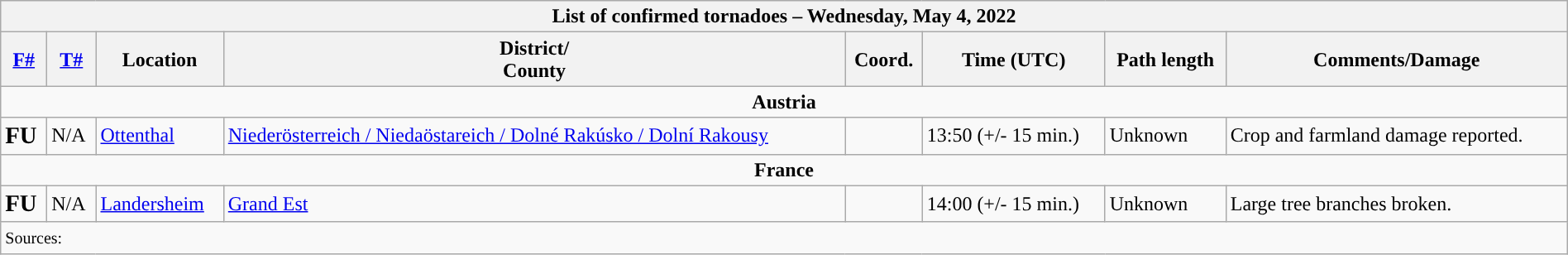<table class="wikitable collapsible" width="100%">
<tr>
<th colspan="8">List of confirmed tornadoes – Wednesday, May 4, 2022</th>
</tr>
<tr>
<th><a href='#'>F#</a></th>
<th><a href='#'>T#</a></th>
<th>Location</th>
<th>District/<br>County</th>
<th>Coord.</th>
<th>Time (UTC)</th>
<th>Path length</th>
<th>Comments/Damage</th>
</tr>
<tr>
<td colspan="8" align=center><strong> Austria </strong></td>
</tr>
<tr>
<td><big><strong>FU</strong></big></td>
<td>N/A</td>
<td><a href='#'>Ottenthal</a></td>
<td><a href='#'>Niederösterreich / Niedaöstareich / Dolné Rakúsko / Dolní Rakousy</a></td>
<td></td>
<td>13:50 (+/- 15 min.)</td>
<td>Unknown</td>
<td>Crop and farmland damage reported.</td>
</tr>
<tr>
<td colspan="8" align=center><strong>France </strong></td>
</tr>
<tr>
<td><big><strong>FU</strong></big></td>
<td>N/A</td>
<td><a href='#'>Landersheim</a></td>
<td><a href='#'>Grand Est</a></td>
<td></td>
<td>14:00 (+/- 15 min.)</td>
<td>Unknown</td>
<td>Large tree branches broken.</td>
</tr>
<tr>
<td colspan="8"><small>Sources:  </small></td>
</tr>
</table>
